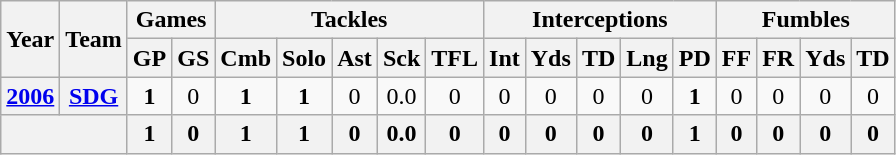<table class="wikitable" style="text-align:center">
<tr>
<th rowspan="2">Year</th>
<th rowspan="2">Team</th>
<th colspan="2">Games</th>
<th colspan="5">Tackles</th>
<th colspan="5">Interceptions</th>
<th colspan="4">Fumbles</th>
</tr>
<tr>
<th>GP</th>
<th>GS</th>
<th>Cmb</th>
<th>Solo</th>
<th>Ast</th>
<th>Sck</th>
<th>TFL</th>
<th>Int</th>
<th>Yds</th>
<th>TD</th>
<th>Lng</th>
<th>PD</th>
<th>FF</th>
<th>FR</th>
<th>Yds</th>
<th>TD</th>
</tr>
<tr>
<th><a href='#'>2006</a></th>
<th><a href='#'>SDG</a></th>
<td><strong>1</strong></td>
<td>0</td>
<td><strong>1</strong></td>
<td><strong>1</strong></td>
<td>0</td>
<td>0.0</td>
<td>0</td>
<td>0</td>
<td>0</td>
<td>0</td>
<td>0</td>
<td><strong>1</strong></td>
<td>0</td>
<td>0</td>
<td>0</td>
<td>0</td>
</tr>
<tr>
<th colspan="2"></th>
<th>1</th>
<th>0</th>
<th>1</th>
<th>1</th>
<th>0</th>
<th>0.0</th>
<th>0</th>
<th>0</th>
<th>0</th>
<th>0</th>
<th>0</th>
<th>1</th>
<th>0</th>
<th>0</th>
<th>0</th>
<th>0</th>
</tr>
</table>
